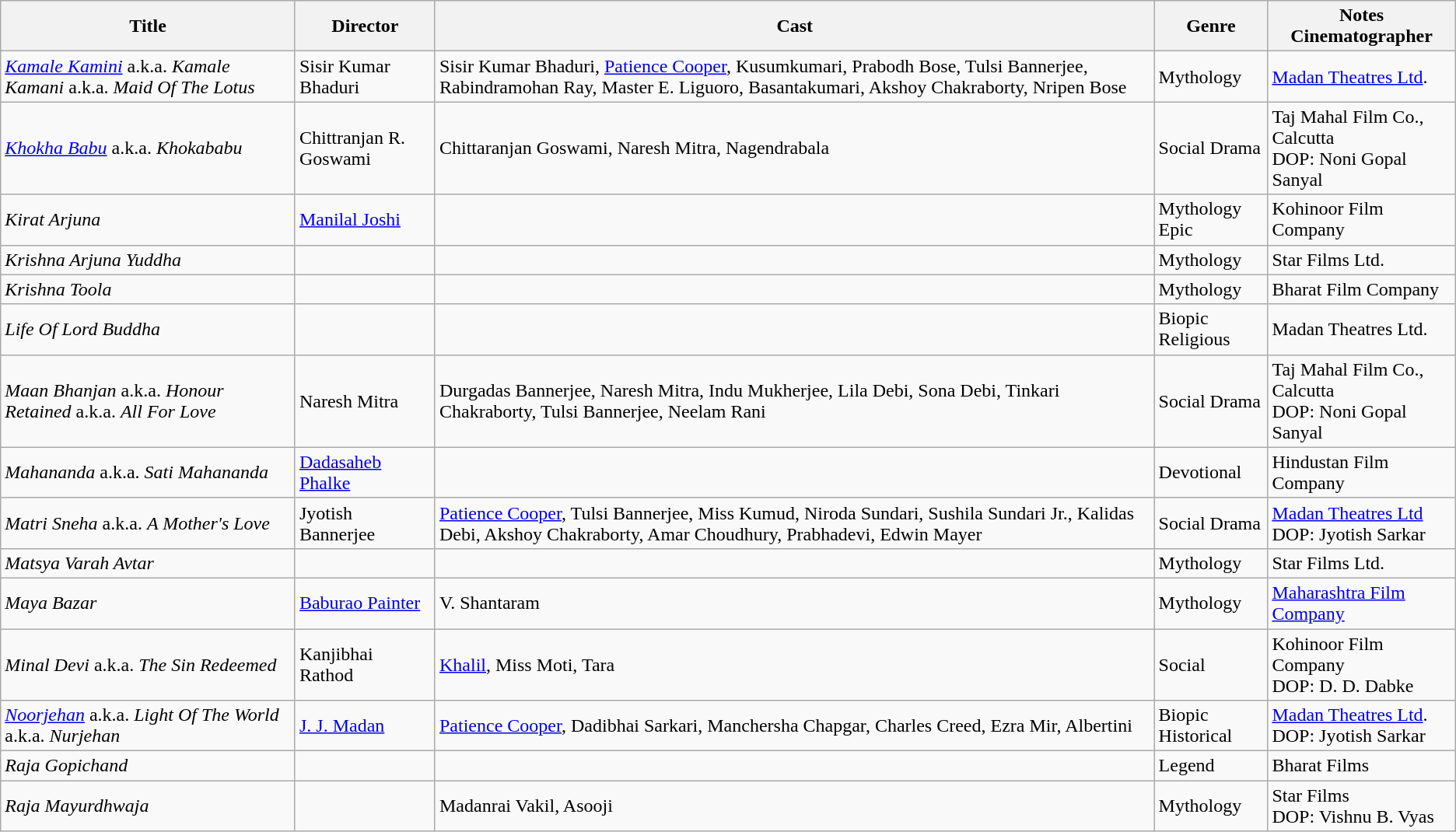<table class="wikitable">
<tr>
<th>Title</th>
<th>Director</th>
<th>Cast</th>
<th>Genre</th>
<th>Notes<br>Cinematographer</th>
</tr>
<tr>
<td><em><a href='#'>Kamale Kamini</a></em> a.k.a. <em>Kamale Kamani</em> a.k.a. <em>Maid Of The Lotus</em></td>
<td>Sisir Kumar Bhaduri</td>
<td>Sisir Kumar Bhaduri, <a href='#'>Patience Cooper</a>, Kusumkumari, Prabodh Bose, Tulsi Bannerjee, Rabindramohan Ray, Master E. Liguoro, Basantakumari, Akshoy Chakraborty, Nripen Bose</td>
<td>Mythology</td>
<td><a href='#'>Madan Theatres Ltd</a>.</td>
</tr>
<tr>
<td><em><a href='#'>Khokha Babu</a></em> a.k.a. <em>Khokababu</em></td>
<td>Chittranjan R. Goswami</td>
<td>Chittaranjan Goswami, Naresh Mitra, Nagendrabala</td>
<td>Social Drama</td>
<td>Taj Mahal Film Co., Calcutta<br>DOP: Noni Gopal Sanyal</td>
</tr>
<tr>
<td><em>Kirat Arjuna</em></td>
<td><a href='#'>Manilal Joshi</a></td>
<td></td>
<td>Mythology Epic</td>
<td>Kohinoor Film Company</td>
</tr>
<tr>
<td><em>Krishna Arjuna Yuddha</em></td>
<td></td>
<td></td>
<td>Mythology</td>
<td>Star Films Ltd.</td>
</tr>
<tr>
<td><em>Krishna Toola</em></td>
<td></td>
<td></td>
<td>Mythology</td>
<td>Bharat Film Company</td>
</tr>
<tr>
<td><em>Life Of Lord Buddha</em></td>
<td></td>
<td></td>
<td>Biopic Religious</td>
<td>Madan Theatres Ltd.</td>
</tr>
<tr>
<td><em>Maan Bhanjan</em> a.k.a. <em>Honour Retained</em> a.k.a. <em>All For Love</em></td>
<td>Naresh Mitra</td>
<td>Durgadas Bannerjee, Naresh Mitra, Indu Mukherjee, Lila Debi, Sona Debi, Tinkari Chakraborty, Tulsi Bannerjee, Neelam Rani</td>
<td>Social Drama</td>
<td>Taj Mahal Film Co., Calcutta<br>DOP: Noni Gopal Sanyal</td>
</tr>
<tr>
<td><em>Mahananda</em> a.k.a. <em>Sati Mahananda</em></td>
<td><a href='#'>Dadasaheb Phalke</a></td>
<td></td>
<td>Devotional</td>
<td>Hindustan Film Company</td>
</tr>
<tr>
<td><em>Matri Sneha</em> a.k.a. <em>A Mother's Love</em></td>
<td>Jyotish Bannerjee</td>
<td><a href='#'>Patience Cooper</a>, Tulsi Bannerjee, Miss Kumud, Niroda Sundari, Sushila Sundari Jr., Kalidas Debi, Akshoy Chakraborty, Amar Choudhury, Prabhadevi, Edwin Mayer</td>
<td>Social Drama</td>
<td><a href='#'>Madan Theatres Ltd</a><br>DOP: Jyotish Sarkar</td>
</tr>
<tr>
<td><em>Matsya Varah Avtar</em></td>
<td></td>
<td></td>
<td>Mythology</td>
<td>Star Films Ltd.</td>
</tr>
<tr>
<td><em>Maya Bazar</em></td>
<td><a href='#'>Baburao Painter</a></td>
<td>V. Shantaram</td>
<td>Mythology</td>
<td><a href='#'>Maharashtra Film Company</a></td>
</tr>
<tr>
<td><em>Minal Devi</em> a.k.a. <em>The Sin Redeemed</em></td>
<td>Kanjibhai Rathod</td>
<td><a href='#'>Khalil</a>, Miss Moti, Tara</td>
<td>Social</td>
<td>Kohinoor Film Company<br>DOP: D. D. Dabke</td>
</tr>
<tr>
<td><em><a href='#'>Noorjehan</a></em> a.k.a. <em>Light Of The World</em> a.k.a. <em>Nurjehan</em></td>
<td><a href='#'>J. J. Madan</a></td>
<td><a href='#'>Patience Cooper</a>, Dadibhai Sarkari, Manchersha Chapgar, Charles Creed, Ezra Mir, Albertini</td>
<td>Biopic Historical</td>
<td><a href='#'>Madan Theatres Ltd</a>.<br>DOP: Jyotish Sarkar</td>
</tr>
<tr>
<td><em>Raja Gopichand</em></td>
<td></td>
<td></td>
<td>Legend</td>
<td>Bharat Films</td>
</tr>
<tr>
<td><em>Raja Mayurdhwaja</em></td>
<td></td>
<td>Madanrai Vakil, Asooji</td>
<td>Mythology</td>
<td>Star Films<br>DOP: Vishnu B. Vyas</td>
</tr>
</table>
